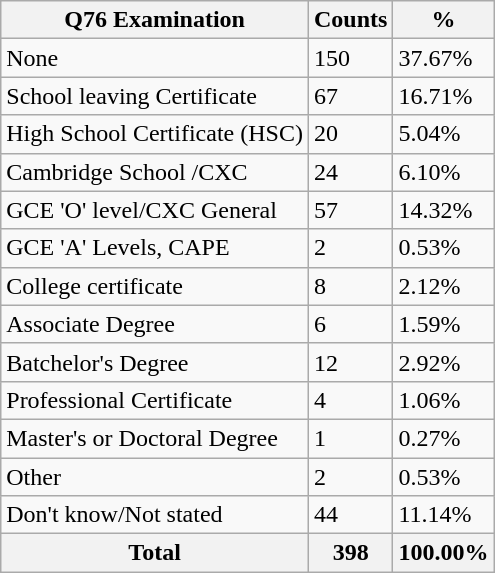<table class="wikitable sortable">
<tr>
<th>Q76 Examination</th>
<th>Counts</th>
<th>%</th>
</tr>
<tr>
<td>None</td>
<td>150</td>
<td>37.67%</td>
</tr>
<tr>
<td>School leaving Certificate</td>
<td>67</td>
<td>16.71%</td>
</tr>
<tr>
<td>High School Certificate (HSC)</td>
<td>20</td>
<td>5.04%</td>
</tr>
<tr>
<td>Cambridge School /CXC</td>
<td>24</td>
<td>6.10%</td>
</tr>
<tr>
<td>GCE 'O' level/CXC General</td>
<td>57</td>
<td>14.32%</td>
</tr>
<tr>
<td>GCE 'A' Levels, CAPE</td>
<td>2</td>
<td>0.53%</td>
</tr>
<tr>
<td>College certificate</td>
<td>8</td>
<td>2.12%</td>
</tr>
<tr>
<td>Associate Degree</td>
<td>6</td>
<td>1.59%</td>
</tr>
<tr>
<td>Batchelor's Degree</td>
<td>12</td>
<td>2.92%</td>
</tr>
<tr>
<td>Professional Certificate</td>
<td>4</td>
<td>1.06%</td>
</tr>
<tr>
<td>Master's or Doctoral Degree</td>
<td>1</td>
<td>0.27%</td>
</tr>
<tr>
<td>Other</td>
<td>2</td>
<td>0.53%</td>
</tr>
<tr>
<td>Don't know/Not stated</td>
<td>44</td>
<td>11.14%</td>
</tr>
<tr>
<th>Total</th>
<th>398</th>
<th>100.00%</th>
</tr>
</table>
